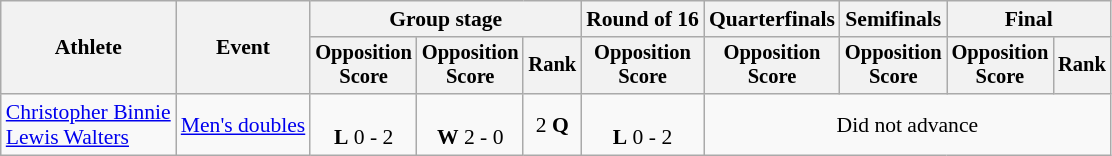<table class=wikitable style="font-size:90%">
<tr>
<th rowspan=2>Athlete</th>
<th rowspan=2>Event</th>
<th colspan=3>Group stage</th>
<th>Round of 16</th>
<th>Quarterfinals</th>
<th>Semifinals</th>
<th colspan=2>Final</th>
</tr>
<tr style="font-size:95%">
<th>Opposition<br>Score</th>
<th>Opposition<br>Score</th>
<th>Rank</th>
<th>Opposition<br>Score</th>
<th>Opposition<br>Score</th>
<th>Opposition<br>Score</th>
<th>Opposition<br>Score</th>
<th>Rank</th>
</tr>
<tr align=center>
<td align=left><a href='#'>Christopher Binnie</a><br><a href='#'>Lewis Walters</a></td>
<td align=left><a href='#'>Men's doubles</a></td>
<td><br><strong>L</strong> 0 - 2</td>
<td><br><strong>W</strong> 2 - 0</td>
<td>2 <strong>Q</strong></td>
<td><br><strong>L</strong> 0 - 2</td>
<td colspan=4>Did not advance</td>
</tr>
</table>
